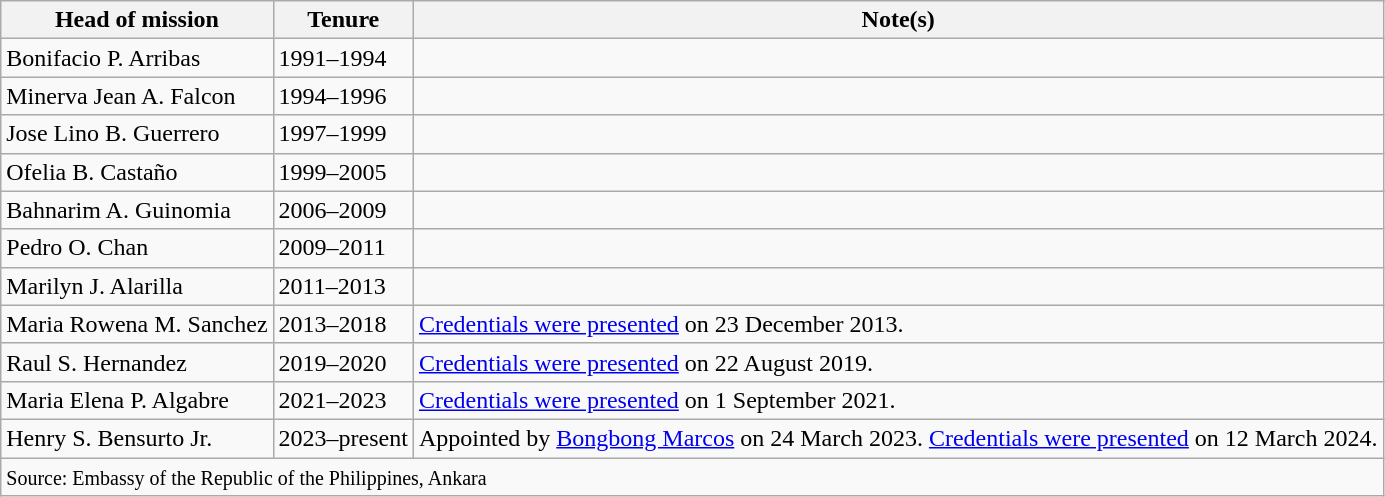<table class=wikitable>
<tr>
<th>Head of mission</th>
<th>Tenure</th>
<th>Note(s)</th>
</tr>
<tr>
<td>Bonifacio P. Arribas</td>
<td>1991–1994</td>
<td></td>
</tr>
<tr>
<td>Minerva Jean A. Falcon</td>
<td>1994–1996</td>
<td></td>
</tr>
<tr>
<td>Jose Lino B. Guerrero</td>
<td>1997–1999</td>
<td></td>
</tr>
<tr>
<td>Ofelia B. Castaño</td>
<td>1999–2005</td>
<td></td>
</tr>
<tr>
<td>Bahnarim A. Guinomia</td>
<td>2006–2009</td>
<td></td>
</tr>
<tr>
<td>Pedro O. Chan</td>
<td>2009–2011</td>
<td></td>
</tr>
<tr>
<td>Marilyn J. Alarilla</td>
<td>2011–2013</td>
<td></td>
</tr>
<tr>
<td>Maria Rowena M. Sanchez</td>
<td>2013–2018</td>
<td><a href='#'>Credentials were presented</a> on 23 December 2013.</td>
</tr>
<tr>
<td>Raul S. Hernandez</td>
<td>2019–2020</td>
<td><a href='#'>Credentials were presented</a> on 22 August 2019.</td>
</tr>
<tr>
<td>Maria Elena P. Algabre</td>
<td>2021–2023</td>
<td><a href='#'>Credentials were presented</a> on 1 September 2021.</td>
</tr>
<tr>
<td>Henry S. Bensurto Jr.</td>
<td>2023–present</td>
<td>Appointed by <a href='#'>Bongbong Marcos</a> on 24 March 2023. <a href='#'>Credentials were presented</a> on 12 March 2024.</td>
</tr>
<tr>
<td colspan=3><small>Source: Embassy of the Republic of the Philippines, Ankara</small></td>
</tr>
</table>
